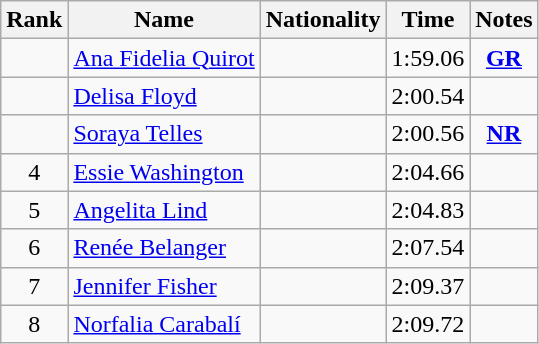<table class="wikitable sortable" style="text-align:center">
<tr>
<th>Rank</th>
<th>Name</th>
<th>Nationality</th>
<th>Time</th>
<th>Notes</th>
</tr>
<tr>
<td></td>
<td align=left><a href='#'>Ana Fidelia Quirot</a></td>
<td align=left></td>
<td>1:59.06</td>
<td><strong><a href='#'>GR</a></strong></td>
</tr>
<tr>
<td></td>
<td align=left><a href='#'>Delisa Floyd</a></td>
<td align=left></td>
<td>2:00.54</td>
<td></td>
</tr>
<tr>
<td></td>
<td align=left><a href='#'>Soraya Telles</a></td>
<td align=left></td>
<td>2:00.56</td>
<td><strong><a href='#'>NR</a></strong></td>
</tr>
<tr>
<td>4</td>
<td align=left><a href='#'>Essie Washington</a></td>
<td align=left></td>
<td>2:04.66</td>
<td></td>
</tr>
<tr>
<td>5</td>
<td align=left><a href='#'>Angelita Lind</a></td>
<td align=left></td>
<td>2:04.83</td>
<td></td>
</tr>
<tr>
<td>6</td>
<td align=left><a href='#'>Renée Belanger</a></td>
<td align=left></td>
<td>2:07.54</td>
<td></td>
</tr>
<tr>
<td>7</td>
<td align=left><a href='#'>Jennifer Fisher</a></td>
<td align=left></td>
<td>2:09.37</td>
<td></td>
</tr>
<tr>
<td>8</td>
<td align=left><a href='#'>Norfalia Carabalí</a></td>
<td align=left></td>
<td>2:09.72</td>
<td></td>
</tr>
</table>
